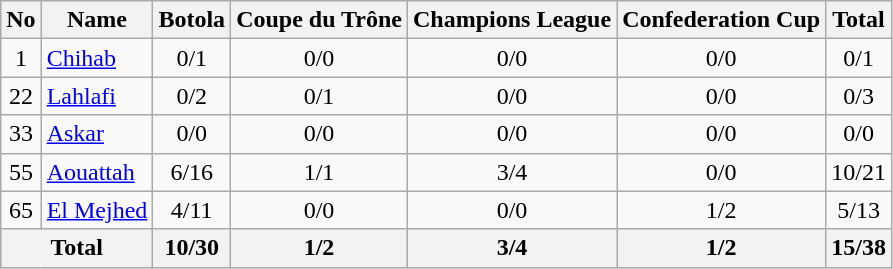<table class="wikitable" style="text-align: center">
<tr>
<th>No</th>
<th>Name</th>
<th>Botola</th>
<th>Coupe du Trône</th>
<th>Champions League</th>
<th>Confederation Cup</th>
<th>Total</th>
</tr>
<tr>
<td>1</td>
<td align=left> <a href='#'>Chihab</a></td>
<td>0/1</td>
<td>0/0</td>
<td>0/0</td>
<td>0/0</td>
<td>0/1</td>
</tr>
<tr>
<td>22</td>
<td align=left> <a href='#'>Lahlafi</a></td>
<td>0/2</td>
<td>0/1</td>
<td>0/0</td>
<td>0/0</td>
<td>0/3</td>
</tr>
<tr>
<td>33</td>
<td align=left> <a href='#'>Askar</a></td>
<td>0/0</td>
<td>0/0</td>
<td>0/0</td>
<td>0/0</td>
<td>0/0</td>
</tr>
<tr>
<td>55</td>
<td align=left> <a href='#'>Aouattah</a></td>
<td>6/16</td>
<td>1/1</td>
<td>3/4</td>
<td>0/0</td>
<td>10/21</td>
</tr>
<tr>
<td>65</td>
<td align=left> <a href='#'>El Mejhed</a></td>
<td>4/11</td>
<td>0/0</td>
<td>0/0</td>
<td>1/2</td>
<td>5/13</td>
</tr>
<tr>
<th colspan=2>Total</th>
<th>10/30</th>
<th>1/2</th>
<th>3/4</th>
<th>1/2</th>
<th>15/38</th>
</tr>
</table>
